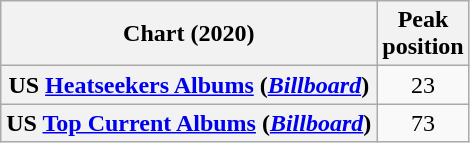<table class="wikitable plainrowheaders" style="text-align:center">
<tr>
<th scope="col">Chart (2020)</th>
<th scope="col">Peak<br>position</th>
</tr>
<tr>
<th scope="row">US <a href='#'>Heatseekers Albums</a> (<em><a href='#'>Billboard</a></em>)</th>
<td>23</td>
</tr>
<tr>
<th scope="row">US <a href='#'>Top Current Albums</a> (<em><a href='#'>Billboard</a></em>)</th>
<td>73</td>
</tr>
</table>
